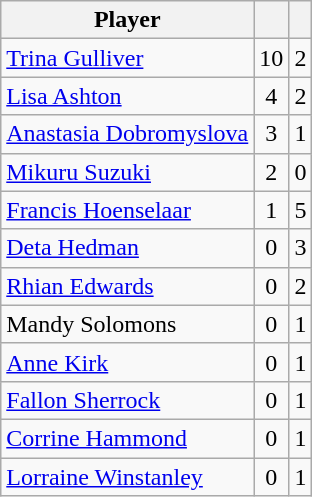<table class="wikitable sortable">
<tr>
<th>Player</th>
<th></th>
<th></th>
</tr>
<tr>
<td> <a href='#'>Trina Gulliver</a></td>
<td align="center">10</td>
<td align="center">2</td>
</tr>
<tr>
<td> <a href='#'>Lisa Ashton</a></td>
<td align="center">4</td>
<td align="center">2</td>
</tr>
<tr>
<td> <a href='#'>Anastasia Dobromyslova</a></td>
<td align="center">3</td>
<td align="center">1</td>
</tr>
<tr>
<td> <a href='#'>Mikuru Suzuki</a></td>
<td align="center">2</td>
<td align="center">0</td>
</tr>
<tr>
<td> <a href='#'>Francis Hoenselaar</a></td>
<td align="center">1</td>
<td align="center">5</td>
</tr>
<tr>
<td> <a href='#'>Deta Hedman</a></td>
<td align="center">0</td>
<td align="center">3</td>
</tr>
<tr>
<td> <a href='#'>Rhian Edwards</a></td>
<td align="center">0</td>
<td align="center">2</td>
</tr>
<tr>
<td> Mandy Solomons</td>
<td align="center">0</td>
<td align="center">1</td>
</tr>
<tr>
<td> <a href='#'>Anne Kirk</a></td>
<td align="center">0</td>
<td align="center">1</td>
</tr>
<tr>
<td> <a href='#'>Fallon Sherrock</a></td>
<td align="center">0</td>
<td align="center">1</td>
</tr>
<tr>
<td> <a href='#'>Corrine Hammond</a></td>
<td align="center">0</td>
<td align="center">1</td>
</tr>
<tr>
<td> <a href='#'>Lorraine Winstanley</a></td>
<td align="center">0</td>
<td align="center">1</td>
</tr>
</table>
